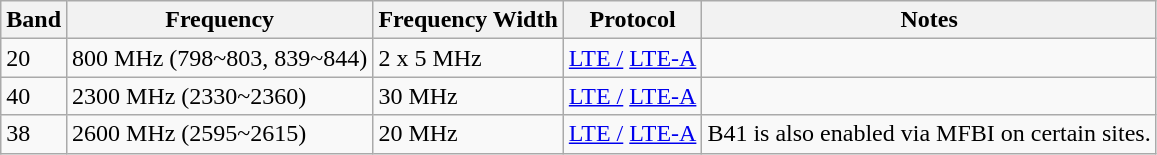<table class="wikitable sortable">
<tr>
<th>Band</th>
<th>Frequency</th>
<th>Frequency Width</th>
<th>Protocol</th>
<th>Notes</th>
</tr>
<tr>
<td>20</td>
<td>800 MHz (798~803, 839~844)</td>
<td>2 x 5 MHz</td>
<td><a href='#'>LTE /</a> <a href='#'>LTE-A</a></td>
<td></td>
</tr>
<tr>
<td>40</td>
<td>2300 MHz (2330~2360)</td>
<td>30 MHz</td>
<td><a href='#'>LTE /</a> <a href='#'>LTE-A</a></td>
<td></td>
</tr>
<tr>
<td>38</td>
<td>2600 MHz (2595~2615)</td>
<td>20 MHz</td>
<td><a href='#'>LTE /</a> <a href='#'>LTE-A</a></td>
<td>B41 is also enabled via MFBI on certain sites.</td>
</tr>
</table>
